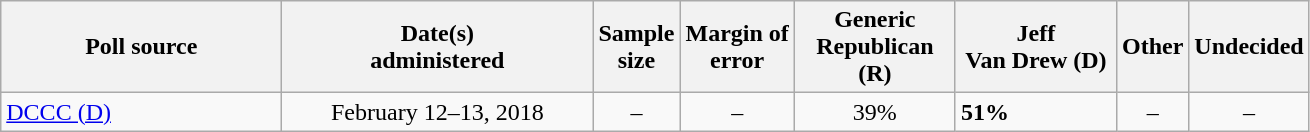<table class="wikitable">
<tr>
<th style="width:180px;">Poll source</th>
<th style="width:200px;">Date(s)<br>administered</th>
<th class="small">Sample<br>size</th>
<th>Margin of<br>error</th>
<th style="width:100px;">Generic<br>Republican (R)</th>
<th style="width:100px;">Jeff <br>Van Drew (D)</th>
<th>Other</th>
<th>Undecided</th>
</tr>
<tr>
<td><a href='#'>DCCC (D)</a></td>
<td style="text-align:center;">February 12–13, 2018</td>
<td style="text-align:center;">–</td>
<td style="text-align:center;">–</td>
<td style="text-align:center;">39%</td>
<td><strong>51%</strong></td>
<td style="text-align:center;">–</td>
<td style="text-align:center;">–</td>
</tr>
</table>
